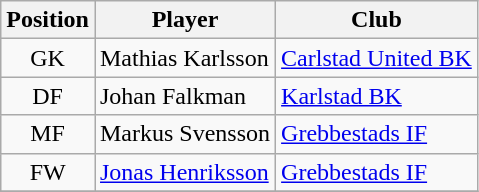<table class="wikitable" style="text-align:center;float:left;margin-right:1em;">
<tr>
<th>Position</th>
<th>Player</th>
<th>Club</th>
</tr>
<tr>
<td>GK</td>
<td align="left"> Mathias Karlsson</td>
<td align="left"><a href='#'>Carlstad United BK</a></td>
</tr>
<tr>
<td>DF</td>
<td align="left"> Johan Falkman</td>
<td align="left"><a href='#'>Karlstad BK</a></td>
</tr>
<tr>
<td>MF</td>
<td align="left"> Markus Svensson</td>
<td align="left"><a href='#'>Grebbestads IF</a></td>
</tr>
<tr>
<td>FW</td>
<td align="left"> <a href='#'>Jonas Henriksson</a></td>
<td align="left"><a href='#'>Grebbestads IF</a></td>
</tr>
<tr>
</tr>
</table>
